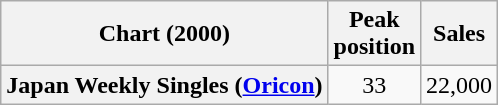<table class="wikitable sortable plainrowheaders" style="text-align:center;">
<tr>
<th scope="col">Chart (2000)</th>
<th scope="col">Peak<br>position</th>
<th scope="col">Sales</th>
</tr>
<tr>
<th scope="row">Japan Weekly Singles (<a href='#'>Oricon</a>)</th>
<td style="text-align:center;">33</td>
<td style="text-align:left;">22,000</td>
</tr>
</table>
